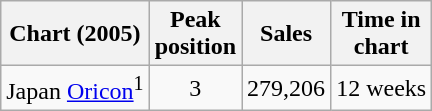<table class="wikitable">
<tr>
<th align="left">Chart (2005)</th>
<th align="center">Peak<br>position</th>
<th align="center">Sales</th>
<th align="center">Time in<br>chart</th>
</tr>
<tr>
<td align="left">Japan <a href='#'>Oricon</a><sup>1</sup></td>
<td align="center">3</td>
<td align="center">279,206</td>
<td align="center">12 weeks</td>
</tr>
</table>
